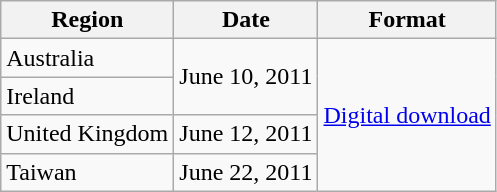<table class="wikitable" border="1">
<tr>
<th scope="col">Region</th>
<th scope="col">Date</th>
<th scope="col">Format</th>
</tr>
<tr>
<td>Australia</td>
<td rowspan="2">June 10, 2011</td>
<td rowspan="4"><a href='#'>Digital download</a></td>
</tr>
<tr>
<td>Ireland</td>
</tr>
<tr>
<td>United Kingdom</td>
<td>June 12, 2011</td>
</tr>
<tr>
<td>Taiwan</td>
<td>June 22, 2011</td>
</tr>
</table>
